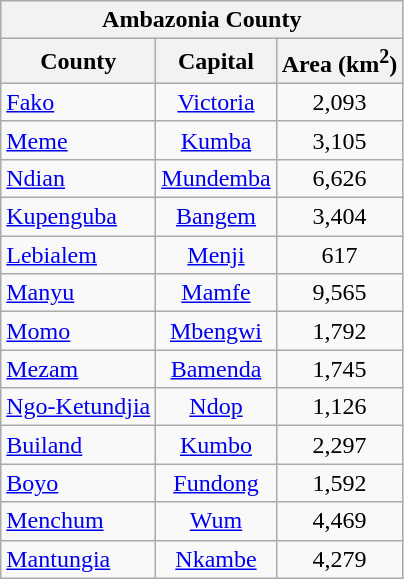<table class="wikitable sortable">
<tr>
<th colspan="9">Ambazonia County</th>
</tr>
<tr>
<th align="left">County</th>
<th>Capital</th>
<th>Area (km<sup>2</sup>)</th>
</tr>
<tr>
<td align="left"><a href='#'>Fako</a></td>
<td align="center"><a href='#'>Victoria</a></td>
<td align="center">2,093</td>
</tr>
<tr>
<td align="left"><a href='#'>Meme</a></td>
<td align="center"><a href='#'>Kumba</a></td>
<td align="center">3,105</td>
</tr>
<tr>
<td align="left"><a href='#'>Ndian</a></td>
<td align="center"><a href='#'>Mundemba</a></td>
<td align="center">6,626</td>
</tr>
<tr>
<td align="left"><a href='#'>Kupenguba</a></td>
<td align="center"><a href='#'>Bangem</a></td>
<td align="center">3,404</td>
</tr>
<tr>
<td align="left"><a href='#'>Lebialem</a></td>
<td align="center"><a href='#'>Menji</a></td>
<td align="center">617</td>
</tr>
<tr>
<td align="left"><a href='#'>Manyu</a></td>
<td align="center"><a href='#'>Mamfe</a></td>
<td align="center">9,565</td>
</tr>
<tr>
<td align="left"><a href='#'>Momo</a></td>
<td align="center"><a href='#'>Mbengwi</a></td>
<td align="center">1,792</td>
</tr>
<tr>
<td align="left"><a href='#'>Mezam</a></td>
<td align="center"><a href='#'>Bamenda</a></td>
<td align="center">1,745</td>
</tr>
<tr>
<td align="left"><a href='#'>Ngo-Ketundjia</a></td>
<td align="center"><a href='#'>Ndop</a></td>
<td align="center">1,126</td>
</tr>
<tr>
<td align="left"><a href='#'>Builand</a></td>
<td align="center"><a href='#'>Kumbo</a></td>
<td align="center">2,297</td>
</tr>
<tr>
<td align="left"><a href='#'>Boyo</a></td>
<td align="center"><a href='#'>Fundong</a></td>
<td align="center">1,592</td>
</tr>
<tr>
<td align="left"><a href='#'>Menchum</a></td>
<td align="center"><a href='#'>Wum</a></td>
<td align="center">4,469</td>
</tr>
<tr>
<td align="left"><a href='#'>Mantungia</a></td>
<td align="center"><a href='#'>Nkambe</a></td>
<td align="center">4,279</td>
</tr>
</table>
